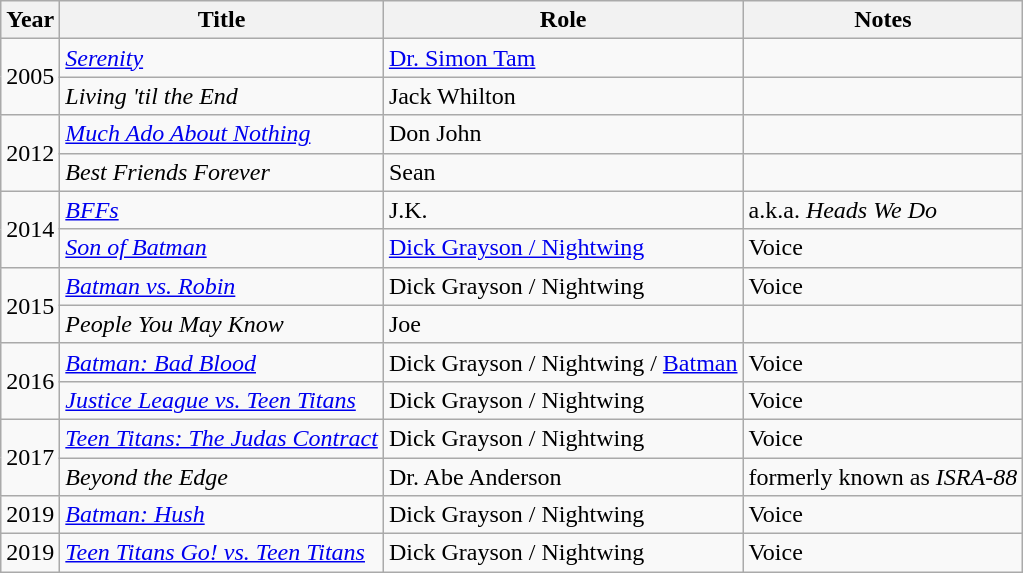<table class="wikitable sortable;" style="font-size: 100%;">
<tr>
<th>Year</th>
<th>Title</th>
<th>Role</th>
<th class="unsortable">Notes</th>
</tr>
<tr>
<td rowspan="2;">2005</td>
<td><em><a href='#'>Serenity</a></em></td>
<td><a href='#'>Dr. Simon Tam</a></td>
<td></td>
</tr>
<tr>
<td><em>Living 'til the End</em></td>
<td>Jack Whilton</td>
<td></td>
</tr>
<tr>
<td rowspan="2;">2012</td>
<td><em><a href='#'>Much Ado About Nothing</a></em></td>
<td>Don John</td>
<td></td>
</tr>
<tr>
<td><em>Best Friends Forever</em></td>
<td>Sean</td>
<td></td>
</tr>
<tr>
<td rowspan="2;">2014</td>
<td><em><a href='#'>BFFs</a></em></td>
<td>J.K.</td>
<td>a.k.a. <em>Heads We Do</em></td>
</tr>
<tr>
<td><em><a href='#'>Son of Batman</a></em></td>
<td><a href='#'>Dick Grayson / Nightwing</a></td>
<td>Voice</td>
</tr>
<tr>
<td rowspan="2;">2015</td>
<td><em><a href='#'>Batman vs. Robin</a></em></td>
<td>Dick Grayson / Nightwing</td>
<td>Voice</td>
</tr>
<tr>
<td><em>People You May Know</em></td>
<td>Joe</td>
<td></td>
</tr>
<tr>
<td rowspan="2;">2016</td>
<td><em><a href='#'>Batman: Bad Blood</a></em></td>
<td>Dick Grayson / Nightwing / <a href='#'>Batman</a></td>
<td>Voice</td>
</tr>
<tr>
<td><em><a href='#'>Justice League vs. Teen Titans</a></em></td>
<td>Dick Grayson / Nightwing</td>
<td>Voice</td>
</tr>
<tr>
<td rowspan="2;">2017</td>
<td><em><a href='#'>Teen Titans: The Judas Contract</a></em></td>
<td>Dick Grayson / Nightwing</td>
<td>Voice</td>
</tr>
<tr>
<td><em>Beyond the Edge</em></td>
<td>Dr. Abe Anderson</td>
<td>formerly known as <em>ISRA-88</em></td>
</tr>
<tr>
<td>2019</td>
<td><em><a href='#'>Batman: Hush</a></em></td>
<td>Dick Grayson / Nightwing</td>
<td>Voice</td>
</tr>
<tr>
<td>2019</td>
<td><em><a href='#'>Teen Titans Go! vs. Teen Titans</a></em></td>
<td>Dick Grayson / Nightwing</td>
<td>Voice</td>
</tr>
</table>
